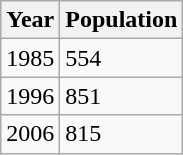<table class="wikitable">
<tr>
<th>Year</th>
<th>Population</th>
</tr>
<tr>
<td>1985</td>
<td>554</td>
</tr>
<tr>
<td>1996</td>
<td>851</td>
</tr>
<tr>
<td>2006</td>
<td>815</td>
</tr>
</table>
